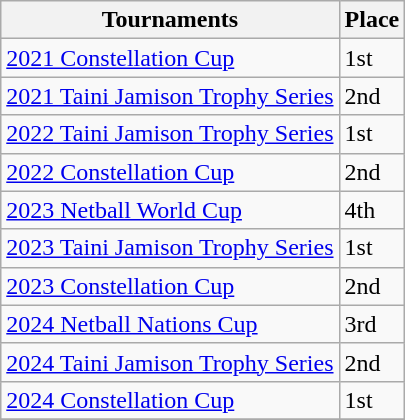<table class="wikitable collapsible">
<tr>
<th>Tournaments</th>
<th>Place</th>
</tr>
<tr>
<td><a href='#'>2021 Constellation Cup</a></td>
<td>1st</td>
</tr>
<tr>
<td><a href='#'>2021 Taini Jamison Trophy Series</a></td>
<td>2nd</td>
</tr>
<tr>
<td><a href='#'>2022 Taini Jamison Trophy Series</a></td>
<td>1st</td>
</tr>
<tr>
<td><a href='#'>2022 Constellation Cup</a></td>
<td>2nd</td>
</tr>
<tr>
<td><a href='#'>2023 Netball World Cup</a></td>
<td>4th</td>
</tr>
<tr>
<td><a href='#'>2023 Taini Jamison Trophy Series</a></td>
<td>1st</td>
</tr>
<tr>
<td><a href='#'>2023 Constellation Cup</a></td>
<td>2nd</td>
</tr>
<tr>
<td><a href='#'>2024 Netball Nations Cup</a></td>
<td>3rd</td>
</tr>
<tr>
<td><a href='#'>2024 Taini Jamison Trophy Series</a></td>
<td>2nd</td>
</tr>
<tr>
<td><a href='#'>2024 Constellation Cup</a></td>
<td>1st</td>
</tr>
<tr>
</tr>
</table>
